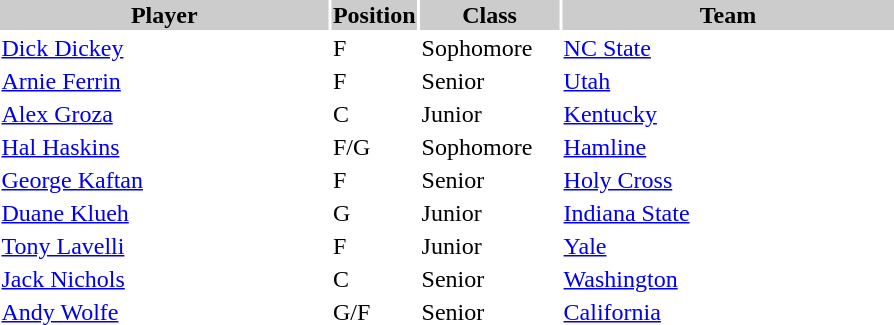<table style="width:600px" "border:'1' 'solid' 'gray'">
<tr>
<th style="background:#CCCCCC;width:40%">Player</th>
<th style="background:#CCCCCC;width:4%">Position</th>
<th style="background:#CCCCCC;width:16%">Class</th>
<th style="background:#CCCCCC;width:40%">Team</th>
</tr>
<tr>
<td><a href='#'>Dick Dickey</a></td>
<td>F</td>
<td>Sophomore</td>
<td><a href='#'>NC State</a></td>
</tr>
<tr>
<td><a href='#'>Arnie Ferrin</a></td>
<td>F</td>
<td>Senior</td>
<td><a href='#'>Utah</a></td>
</tr>
<tr>
<td><a href='#'>Alex Groza</a></td>
<td>C</td>
<td>Junior</td>
<td><a href='#'>Kentucky</a></td>
</tr>
<tr>
<td><a href='#'>Hal Haskins</a></td>
<td>F/G</td>
<td>Sophomore</td>
<td><a href='#'>Hamline</a></td>
</tr>
<tr>
<td><a href='#'>George Kaftan</a></td>
<td>F</td>
<td>Senior</td>
<td><a href='#'>Holy Cross</a></td>
</tr>
<tr>
<td><a href='#'>Duane Klueh</a></td>
<td>G</td>
<td>Junior</td>
<td><a href='#'>Indiana State</a></td>
</tr>
<tr>
<td><a href='#'>Tony Lavelli</a></td>
<td>F</td>
<td>Junior</td>
<td><a href='#'>Yale</a></td>
</tr>
<tr>
<td><a href='#'>Jack Nichols</a></td>
<td>C</td>
<td>Senior</td>
<td><a href='#'>Washington</a></td>
</tr>
<tr>
<td><a href='#'>Andy Wolfe</a></td>
<td>G/F</td>
<td>Senior</td>
<td><a href='#'>California</a></td>
</tr>
</table>
